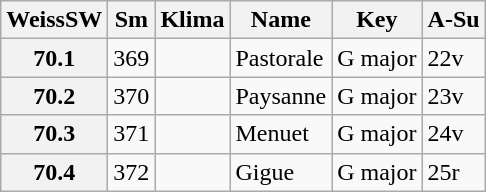<table border="1" class="wikitable sortable">
<tr>
<th data-sort-type="number">WeissSW</th>
<th>Sm</th>
<th>Klima</th>
<th class="unsortable">Name</th>
<th class="unsortable">Key</th>
<th>A-Su</th>
</tr>
<tr>
<th data-sort-value="1">70.1</th>
<td>369</td>
<td></td>
<td>Pastorale</td>
<td>G major</td>
<td>22v</td>
</tr>
<tr>
<th data-sort-value="2">70.2</th>
<td>370</td>
<td></td>
<td>Paysanne</td>
<td>G major</td>
<td>23v</td>
</tr>
<tr>
<th data-sort-value="3">70.3</th>
<td>371</td>
<td></td>
<td>Menuet</td>
<td>G major</td>
<td>24v</td>
</tr>
<tr>
<th data-sort-value="4">70.4</th>
<td>372</td>
<td></td>
<td>Gigue</td>
<td>G major</td>
<td>25r</td>
</tr>
</table>
